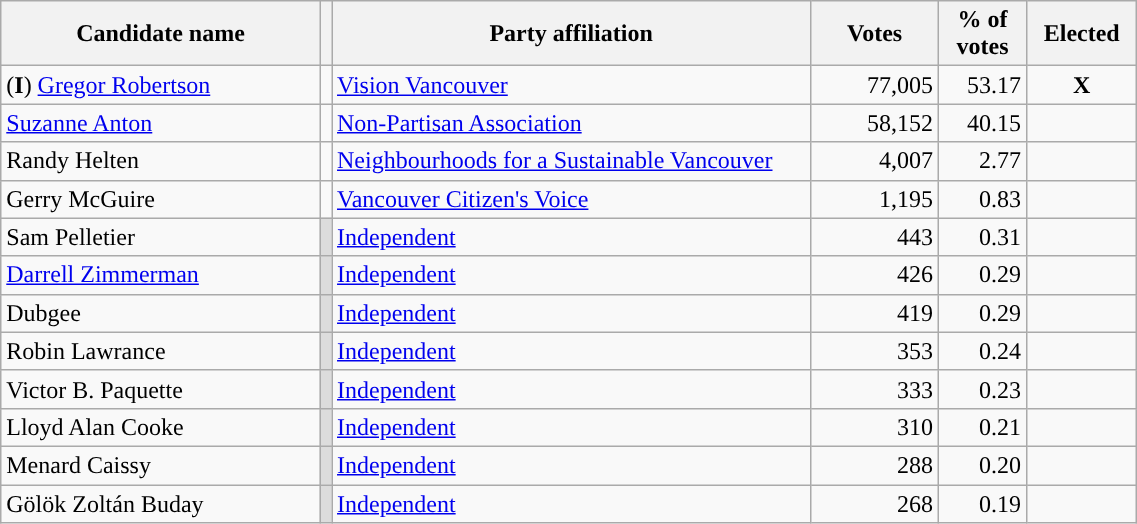<table class="wikitable sortable" style="width: 60%;">
<tr>
<th style="width:20%;">Candidate name</th>
<th style="width:0.05%;" class="unsortable"></th>
<th style="width:30%;">Party affiliation</th>
<th style="width:8%;">Votes</th>
<th style="width:5%;">% of votes</th>
<th style="width:5%;">Elected</th>
</tr>
<tr>
<td data-sort-value="Robertson, Gregor">(<strong>I</strong>) <a href='#'>Gregor Robertson</a></td>
<td style="background:"></td>
<td><a href='#'>Vision Vancouver</a></td>
<td style="text-align: right;">77,005</td>
<td style="text-align: right;">53.17</td>
<td style="text-align: center;"><strong>X</strong></td>
</tr>
<tr>
<td data-sort-value="Anton, Suzanne"><a href='#'>Suzanne Anton</a></td>
<td style="background:"></td>
<td><a href='#'>Non-Partisan Association</a></td>
<td style="text-align: right;">58,152</td>
<td style="text-align: right;">40.15</td>
<td></td>
</tr>
<tr>
<td data-sort-value="Helten, Randy">Randy Helten</td>
<td style="background:"></td>
<td><a href='#'>Neighbourhoods for a Sustainable Vancouver</a></td>
<td style="text-align: right;">4,007</td>
<td style="text-align: right;">2.77</td>
<td></td>
</tr>
<tr>
<td data-sort-value="McGuire, Gerry">Gerry McGuire</td>
<td style="background:"></td>
<td><a href='#'>Vancouver Citizen's Voice</a></td>
<td style="text-align: right;">1,195</td>
<td style="text-align: right;">0.83</td>
<td></td>
</tr>
<tr>
<td data-sort-value="Pelletier, Sam">Sam Pelletier</td>
<td style="background:gainsboro;"></td>
<td><a href='#'>Independent</a></td>
<td style="text-align: right;">443</td>
<td style="text-align: right;">0.31</td>
<td></td>
</tr>
<tr>
<td data-sort-value="Zimmerman, Darrell"><a href='#'>Darrell Zimmerman</a></td>
<td style="background:gainsboro;"></td>
<td><a href='#'>Independent</a></td>
<td style="text-align: right;">426</td>
<td style="text-align: right;">0.29</td>
<td></td>
</tr>
<tr>
<td>Dubgee</td>
<td style="background:gainsboro;"></td>
<td><a href='#'>Independent</a></td>
<td style="text-align: right;">419</td>
<td style="text-align: right;">0.29</td>
<td></td>
</tr>
<tr>
<td data-sort-value="Lawrance, Robin">Robin Lawrance</td>
<td style="background:gainsboro;"></td>
<td><a href='#'>Independent</a></td>
<td style="text-align: right;">353</td>
<td style="text-align: right;">0.24</td>
<td></td>
</tr>
<tr>
<td data-sort-value="Paquette, Victor B.">Victor B. Paquette</td>
<td style="background:gainsboro;"></td>
<td><a href='#'>Independent</a></td>
<td style="text-align: right;">333</td>
<td style="text-align: right;">0.23</td>
<td></td>
</tr>
<tr>
<td data-sort-value="Cooke, Lloyd Alan">Lloyd Alan Cooke</td>
<td style="background:gainsboro;"></td>
<td><a href='#'>Independent</a></td>
<td style="text-align: right;">310</td>
<td style="text-align: right;">0.21</td>
<td></td>
</tr>
<tr>
<td data-sort-value="Caissy, Menard">Menard Caissy</td>
<td style="background:gainsboro;"></td>
<td><a href='#'>Independent</a></td>
<td style="text-align: right;">288</td>
<td style="text-align: right;">0.20</td>
<td></td>
</tr>
<tr>
<td data-sort-value="Buday, Gölök Zoltán">Gölök Zoltán Buday</td>
<td style="background:gainsboro;"></td>
<td><a href='#'>Independent</a></td>
<td style="text-align: right;">268</td>
<td style="text-align: right;">0.19</td>
<td></td>
</tr>
</table>
